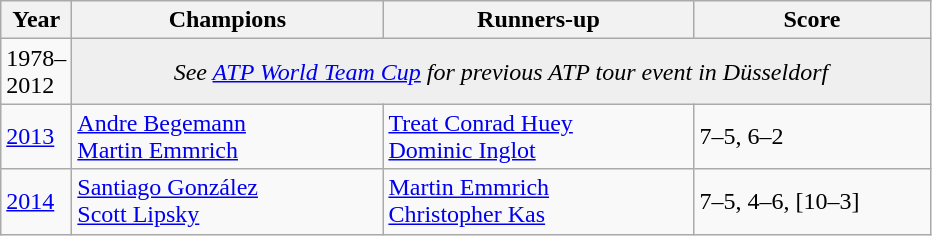<table class="wikitable">
<tr>
<th style="width:40px">Year</th>
<th style="width:200px">Champions</th>
<th style="width:200px">Runners-up</th>
<th style="width:150px" class="unsortable">Score</th>
</tr>
<tr>
<td>1978–2012</td>
<td colspan=5 align=center style="background:#efefef"><em>See <a href='#'>ATP World Team Cup</a> for previous ATP tour event in Düsseldorf</em></td>
</tr>
<tr>
<td><a href='#'>2013</a></td>
<td> <a href='#'>Andre Begemann</a> <br>  <a href='#'>Martin Emmrich</a></td>
<td> <a href='#'>Treat Conrad Huey</a> <br>  <a href='#'>Dominic Inglot</a></td>
<td>7–5, 6–2</td>
</tr>
<tr>
<td><a href='#'>2014</a></td>
<td> <a href='#'>Santiago González</a><br>  <a href='#'>Scott Lipsky</a></td>
<td> <a href='#'>Martin Emmrich</a> <br>  <a href='#'>Christopher Kas</a></td>
<td>7–5, 4–6, [10–3]</td>
</tr>
</table>
